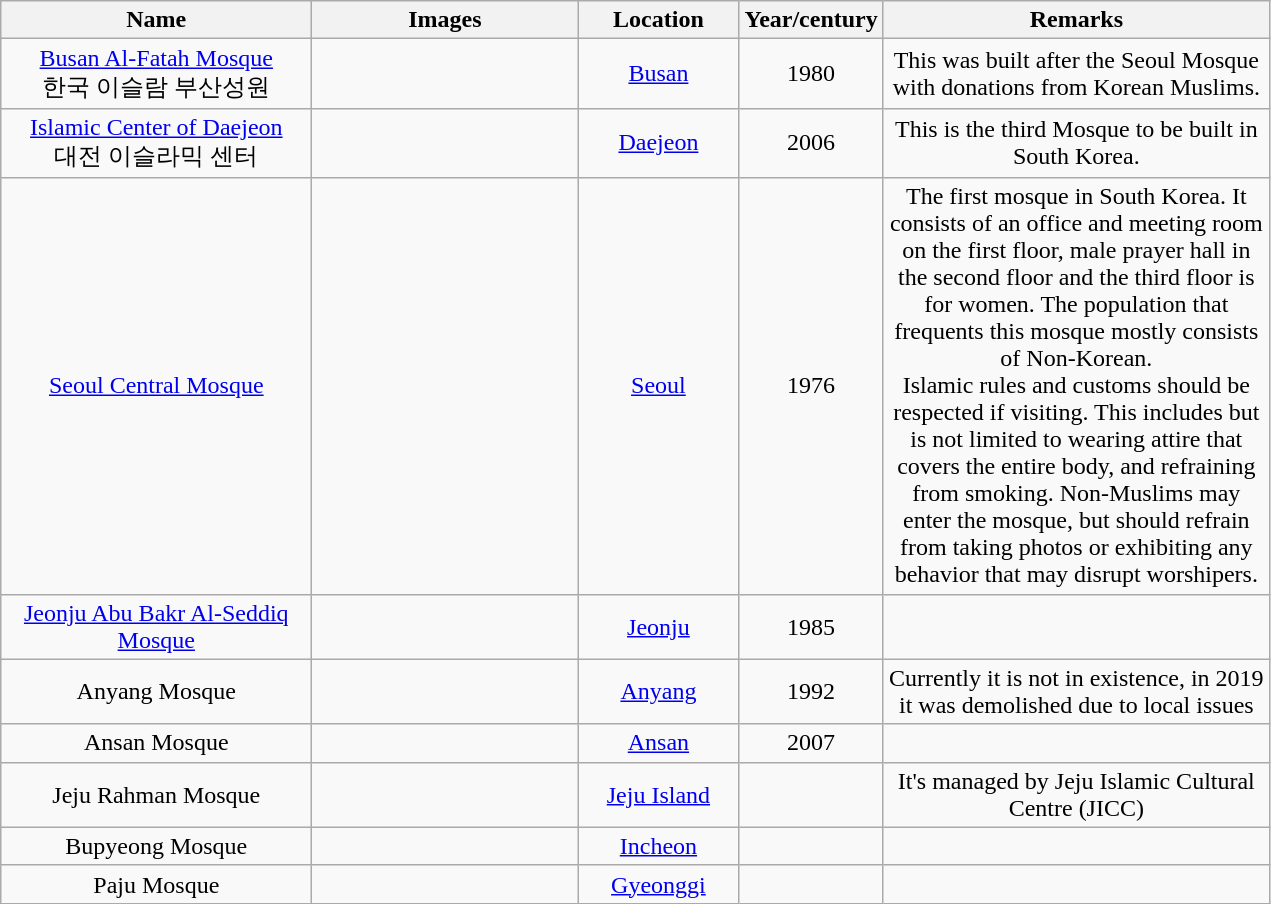<table class=wikitable style="text-align:center">
<tr>
<th align=left width=200px>Name</th>
<th align=center width=170px class=unsortable>Images</th>
<th align=left width=100px>Location</th>
<th align=left width=050px>Year/century</th>
<th align=left width=250px class=unsortable>Remarks</th>
</tr>
<tr>
<td><a href='#'>Busan Al-Fatah Mosque</a><br>한국 이슬람 부산성원</td>
<td></td>
<td><a href='#'>Busan</a></td>
<td>1980</td>
<td>This was built after the Seoul Mosque with donations from Korean Muslims.</td>
</tr>
<tr>
<td><a href='#'>Islamic Center of Daejeon</a> <br>대전 이슬라믹 센터</td>
<td></td>
<td><a href='#'>Daejeon</a></td>
<td>2006</td>
<td>This is the third Mosque to be built in South Korea.</td>
</tr>
<tr>
<td><a href='#'>Seoul Central Mosque</a><br></td>
<td></td>
<td><a href='#'>Seoul</a></td>
<td>1976</td>
<td>The first mosque in South Korea.  It consists of an office and meeting room on the first floor, male prayer hall in the second floor and the third floor is for women. The population that frequents this mosque mostly consists of Non-Korean.<br>Islamic rules and customs should be respected if visiting. This includes but is not limited to wearing attire that covers the entire body, and refraining from smoking. Non-Muslims may enter the mosque, but should refrain from taking photos or exhibiting any behavior that may disrupt worshipers.</td>
</tr>
<tr>
<td><a href='#'>Jeonju Abu Bakr Al‑Seddiq Mosque</a></td>
<td></td>
<td><a href='#'>Jeonju</a></td>
<td>1985</td>
<td></td>
</tr>
<tr>
<td>Anyang Mosque</td>
<td></td>
<td><a href='#'>Anyang</a></td>
<td>1992</td>
<td>Currently it is not in existence, in 2019 it was demolished due to local issues</td>
</tr>
<tr>
<td>Ansan Mosque</td>
<td></td>
<td><a href='#'>Ansan</a></td>
<td>2007</td>
<td></td>
</tr>
<tr>
<td>Jeju Rahman Mosque</td>
<td></td>
<td><a href='#'>Jeju Island</a></td>
<td></td>
<td>It's managed by Jeju Islamic Cultural Centre (JICC)</td>
</tr>
<tr>
<td>Bupyeong Mosque</td>
<td></td>
<td><a href='#'>Incheon</a></td>
<td></td>
<td></td>
</tr>
<tr>
<td>Paju Mosque</td>
<td></td>
<td><a href='#'>Gyeonggi</a></td>
<td></td>
<td></td>
</tr>
</table>
